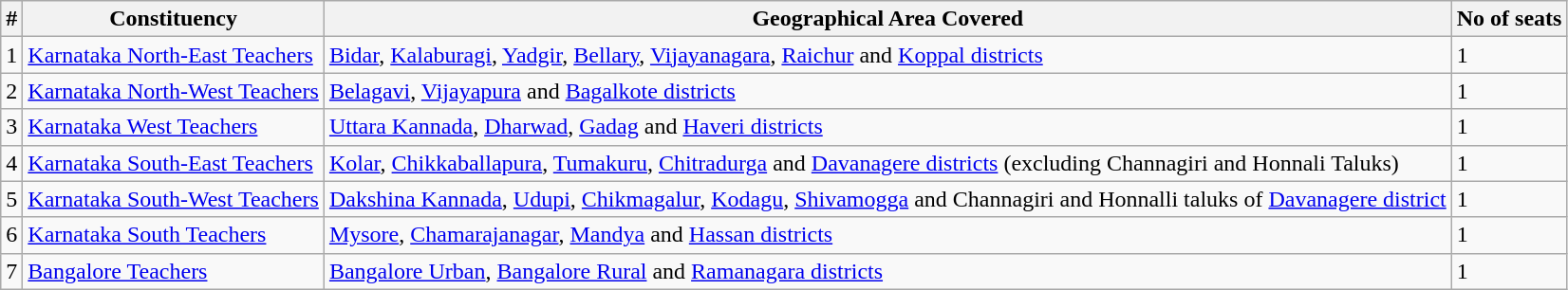<table class="wikitable sortable">
<tr>
<th>#</th>
<th>Constituency</th>
<th><strong>Geographical Area Covered</strong></th>
<th><strong>No of seats</strong></th>
</tr>
<tr>
<td>1</td>
<td><a href='#'>Karnataka North-East Teachers</a></td>
<td><a href='#'>Bidar</a>, <a href='#'>Kalaburagi</a>, <a href='#'>Yadgir</a>, <a href='#'>Bellary</a>, <a href='#'>Vijayanagara</a>, <a href='#'>Raichur</a> and <a href='#'>Koppal districts</a></td>
<td>1</td>
</tr>
<tr>
<td>2</td>
<td><a href='#'>Karnataka North-West Teachers</a></td>
<td><a href='#'>Belagavi</a>, <a href='#'>Vijayapura</a> and <a href='#'>Bagalkote districts</a></td>
<td>1</td>
</tr>
<tr>
<td>3</td>
<td><a href='#'>Karnataka West Teachers</a></td>
<td><a href='#'>Uttara Kannada</a>, <a href='#'>Dharwad</a>, <a href='#'>Gadag</a> and <a href='#'>Haveri districts</a></td>
<td>1</td>
</tr>
<tr>
<td>4</td>
<td><a href='#'>Karnataka South-East Teachers</a></td>
<td><a href='#'>Kolar</a>, <a href='#'>Chikkaballapura</a>, <a href='#'>Tumakuru</a>, <a href='#'>Chitradurga</a> and <a href='#'>Davanagere districts</a> (excluding Channagiri and Honnali Taluks)</td>
<td>1</td>
</tr>
<tr>
<td>5</td>
<td><a href='#'>Karnataka South-West Teachers</a></td>
<td><a href='#'>Dakshina Kannada</a>, <a href='#'>Udupi</a>, <a href='#'>Chikmagalur</a>, <a href='#'>Kodagu</a>, <a href='#'>Shivamogga</a> and Channagiri and Honnalli taluks of <a href='#'>Davanagere district</a></td>
<td>1</td>
</tr>
<tr>
<td>6</td>
<td><a href='#'>Karnataka South Teachers</a></td>
<td><a href='#'>Mysore</a>, <a href='#'>Chamarajanagar</a>, <a href='#'>Mandya</a> and <a href='#'>Hassan districts</a></td>
<td>1</td>
</tr>
<tr>
<td>7</td>
<td><a href='#'>Bangalore Teachers</a></td>
<td><a href='#'>Bangalore Urban</a>, <a href='#'>Bangalore Rural</a> and <a href='#'>Ramanagara districts</a></td>
<td>1</td>
</tr>
</table>
